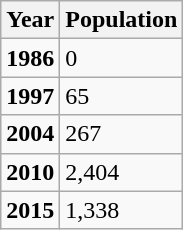<table class="wikitable">
<tr>
<th>Year</th>
<th>Population</th>
</tr>
<tr>
<td><strong>1986</strong></td>
<td>0</td>
</tr>
<tr>
<td><strong>1997</strong></td>
<td>65</td>
</tr>
<tr>
<td><strong>2004</strong></td>
<td>267</td>
</tr>
<tr>
<td><strong>2010</strong></td>
<td>2,404</td>
</tr>
<tr>
<td><strong>2015</strong></td>
<td>1,338</td>
</tr>
</table>
